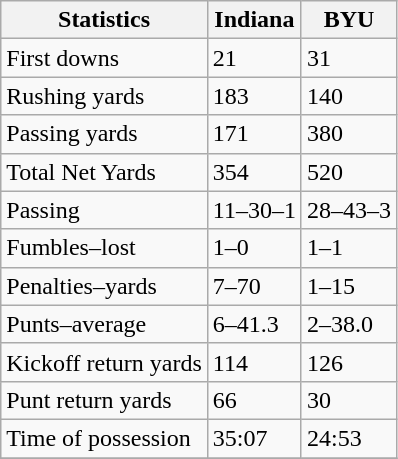<table class="wikitable">
<tr>
<th>Statistics</th>
<th>Indiana</th>
<th>BYU</th>
</tr>
<tr>
<td>First downs</td>
<td>21</td>
<td>31</td>
</tr>
<tr>
<td>Rushing yards</td>
<td>183</td>
<td>140</td>
</tr>
<tr>
<td>Passing yards</td>
<td>171</td>
<td>380</td>
</tr>
<tr>
<td>Total Net Yards</td>
<td>354</td>
<td>520</td>
</tr>
<tr>
<td>Passing</td>
<td>11–30–1</td>
<td>28–43–3</td>
</tr>
<tr>
<td>Fumbles–lost</td>
<td>1–0</td>
<td>1–1</td>
</tr>
<tr>
<td>Penalties–yards</td>
<td>7–70</td>
<td>1–15</td>
</tr>
<tr>
<td>Punts–average</td>
<td>6–41.3</td>
<td>2–38.0</td>
</tr>
<tr>
<td>Kickoff return yards</td>
<td>114</td>
<td>126</td>
</tr>
<tr>
<td>Punt return yards</td>
<td>66</td>
<td>30</td>
</tr>
<tr>
<td>Time of possession</td>
<td>35:07</td>
<td>24:53</td>
</tr>
<tr>
</tr>
</table>
